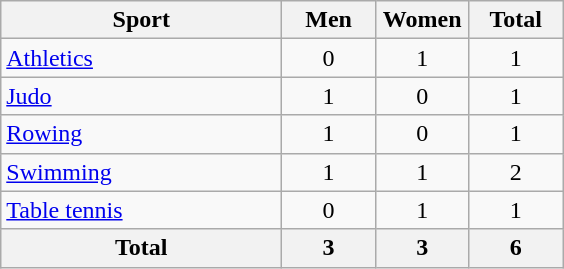<table class="wikitable sortable" style="text-align:center;">
<tr>
<th width=180>Sport</th>
<th width=55>Men</th>
<th width=55>Women</th>
<th width=55>Total</th>
</tr>
<tr>
<td align=left><a href='#'>Athletics</a></td>
<td>0</td>
<td>1</td>
<td>1</td>
</tr>
<tr>
<td align=left><a href='#'>Judo</a></td>
<td>1</td>
<td>0</td>
<td>1</td>
</tr>
<tr>
<td align=left><a href='#'>Rowing</a></td>
<td>1</td>
<td>0</td>
<td>1</td>
</tr>
<tr>
<td align=left><a href='#'>Swimming</a></td>
<td>1</td>
<td>1</td>
<td>2</td>
</tr>
<tr>
<td align=left><a href='#'>Table tennis</a></td>
<td>0</td>
<td>1</td>
<td>1</td>
</tr>
<tr>
<th>Total</th>
<th>3</th>
<th>3</th>
<th>6</th>
</tr>
</table>
